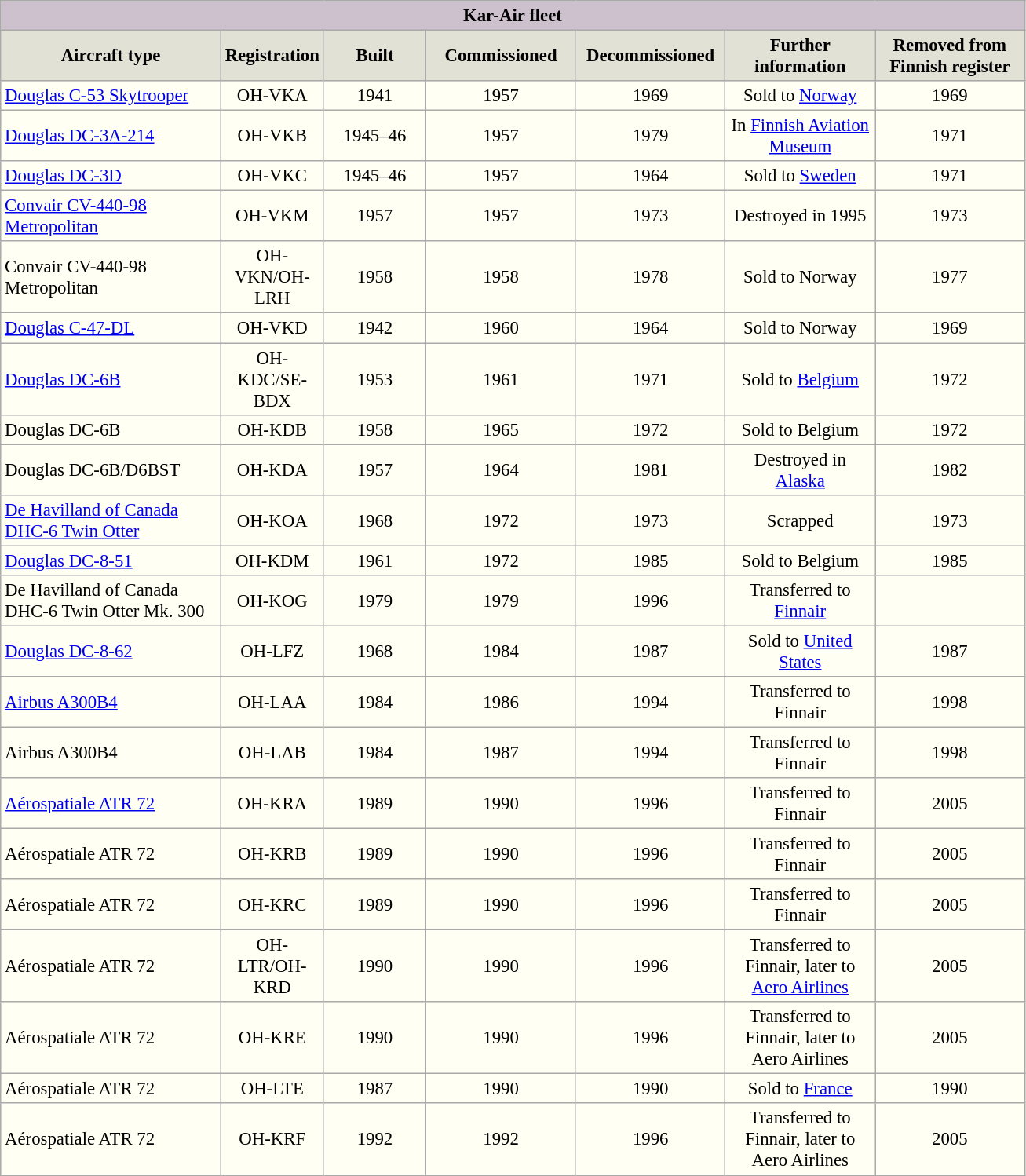<table class="wikitable" style="font-size:95%; text-align:center; background:#FFFFF3">
<tr>
<td style="background:#CDC1CD;" colspan=7><strong>Kar-Air fleet</strong></td>
</tr>
<tr>
<th width=180 style=background:#E1E1D5>Aircraft type</th>
<th width=80 style=background:#E1E1D5>Registration</th>
<th width=80 style=background:#E1E1D5>Built</th>
<th width=120 style=background:#E1E1D5>Commissioned</th>
<th width=120 style=background:#E1E1D5>Decommissioned</th>
<th width=120 style=background:#E1E1D5>Further information</th>
<th width=120 style=background:#E1E1D5>Removed from<br>Finnish register</th>
</tr>
<tr>
<td align=left><a href='#'>Douglas C-53 Skytrooper</a></td>
<td>OH-VKA</td>
<td>1941</td>
<td>1957</td>
<td>1969</td>
<td>Sold to <a href='#'>Norway</a></td>
<td>1969</td>
</tr>
<tr>
<td align=left><a href='#'>Douglas DC-3A-214</a></td>
<td>OH-VKB</td>
<td>1945–46</td>
<td>1957</td>
<td>1979</td>
<td>In <a href='#'>Finnish Aviation Museum</a></td>
<td>1971</td>
</tr>
<tr>
<td align=left><a href='#'>Douglas DC-3D</a></td>
<td>OH-VKC</td>
<td>1945–46</td>
<td>1957</td>
<td>1964</td>
<td>Sold to <a href='#'>Sweden</a></td>
<td>1971</td>
</tr>
<tr>
<td align=left><a href='#'>Convair CV-440-98 Metropolitan</a></td>
<td>OH-VKM</td>
<td>1957</td>
<td>1957</td>
<td>1973</td>
<td>Destroyed in 1995</td>
<td>1973</td>
</tr>
<tr>
<td align=left>Convair CV-440-98 Metropolitan</td>
<td>OH-VKN/OH-LRH</td>
<td>1958</td>
<td>1958</td>
<td>1978</td>
<td>Sold to Norway</td>
<td>1977</td>
</tr>
<tr>
<td align=left><a href='#'>Douglas C-47-DL</a></td>
<td>OH-VKD</td>
<td>1942</td>
<td>1960</td>
<td>1964</td>
<td>Sold to Norway</td>
<td>1969</td>
</tr>
<tr>
<td align=left><a href='#'>Douglas DC-6B</a></td>
<td>OH-KDC/SE-BDX</td>
<td>1953</td>
<td>1961</td>
<td>1971</td>
<td>Sold to <a href='#'>Belgium</a></td>
<td>1972</td>
</tr>
<tr>
<td align=left>Douglas DC-6B</td>
<td>OH-KDB</td>
<td>1958</td>
<td>1965</td>
<td>1972</td>
<td>Sold to Belgium</td>
<td>1972</td>
</tr>
<tr>
<td align=left>Douglas DC-6B/D6BST</td>
<td>OH-KDA</td>
<td>1957</td>
<td>1964</td>
<td>1981</td>
<td>Destroyed in <a href='#'>Alaska</a></td>
<td>1982</td>
</tr>
<tr>
<td align=left><a href='#'>De Havilland of Canada DHC-6 Twin Otter</a></td>
<td>OH-KOA</td>
<td>1968</td>
<td>1972</td>
<td>1973</td>
<td>Scrapped</td>
<td>1973</td>
</tr>
<tr>
<td align=left><a href='#'>Douglas DC-8-51</a></td>
<td>OH-KDM</td>
<td>1961</td>
<td>1972</td>
<td>1985</td>
<td>Sold to Belgium</td>
<td>1985</td>
</tr>
<tr>
<td align=left>De Havilland of Canada DHC-6 Twin Otter Mk. 300</td>
<td>OH-KOG</td>
<td>1979</td>
<td>1979</td>
<td>1996</td>
<td>Transferred to <a href='#'>Finnair</a></td>
<td></td>
</tr>
<tr>
<td align=left><a href='#'>Douglas DC-8-62</a></td>
<td>OH-LFZ</td>
<td>1968</td>
<td>1984</td>
<td>1987</td>
<td>Sold to <a href='#'>United States</a></td>
<td>1987</td>
</tr>
<tr>
<td align=left><a href='#'>Airbus A300B4</a></td>
<td>OH-LAA</td>
<td>1984</td>
<td>1986</td>
<td>1994</td>
<td>Transferred to Finnair</td>
<td>1998</td>
</tr>
<tr>
<td align=left>Airbus A300B4</td>
<td>OH-LAB</td>
<td>1984</td>
<td>1987</td>
<td>1994</td>
<td>Transferred to Finnair</td>
<td>1998</td>
</tr>
<tr>
<td align=left><a href='#'>Aérospatiale ATR 72</a></td>
<td>OH-KRA</td>
<td>1989</td>
<td>1990</td>
<td>1996</td>
<td>Transferred to Finnair</td>
<td>2005</td>
</tr>
<tr>
<td align=left>Aérospatiale ATR 72</td>
<td>OH-KRB</td>
<td>1989</td>
<td>1990</td>
<td>1996</td>
<td>Transferred to Finnair</td>
<td>2005</td>
</tr>
<tr>
<td align=left>Aérospatiale ATR 72</td>
<td>OH-KRC</td>
<td>1989</td>
<td>1990</td>
<td>1996</td>
<td>Transferred to Finnair</td>
<td>2005</td>
</tr>
<tr>
<td align=left>Aérospatiale ATR 72</td>
<td>OH-LTR/OH-KRD</td>
<td>1990</td>
<td>1990</td>
<td>1996</td>
<td>Transferred to Finnair, later to<br><a href='#'>Aero Airlines</a></td>
<td>2005</td>
</tr>
<tr>
<td align=left>Aérospatiale ATR 72</td>
<td>OH-KRE</td>
<td>1990</td>
<td>1990</td>
<td>1996</td>
<td>Transferred to Finnair, later to<br>Aero Airlines</td>
<td>2005</td>
</tr>
<tr>
<td align=left>Aérospatiale ATR 72</td>
<td>OH-LTE</td>
<td>1987</td>
<td>1990</td>
<td>1990</td>
<td>Sold to <a href='#'>France</a></td>
<td>1990</td>
</tr>
<tr>
<td align=left>Aérospatiale ATR 72</td>
<td>OH-KRF</td>
<td>1992</td>
<td>1992</td>
<td>1996</td>
<td>Transferred to Finnair, later to<br>Aero Airlines</td>
<td>2005</td>
</tr>
</table>
